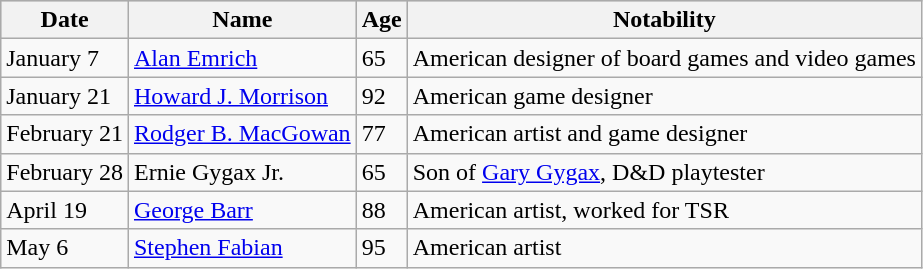<table class="wikitable">
<tr bgcolor="#CCCCCC">
<th>Date</th>
<th>Name</th>
<th>Age</th>
<th>Notability</th>
</tr>
<tr>
<td>January 7</td>
<td><a href='#'>Alan Emrich</a></td>
<td>65</td>
<td>American designer of board games and video games</td>
</tr>
<tr>
<td>January 21</td>
<td><a href='#'>Howard J. Morrison</a></td>
<td>92</td>
<td>American game designer</td>
</tr>
<tr>
<td>February 21</td>
<td><a href='#'>Rodger B. MacGowan</a></td>
<td>77</td>
<td>American artist and game designer</td>
</tr>
<tr>
<td>February 28</td>
<td>Ernie Gygax Jr.</td>
<td>65</td>
<td>Son of <a href='#'>Gary Gygax</a>, D&D playtester</td>
</tr>
<tr>
<td>April 19</td>
<td><a href='#'>George Barr</a></td>
<td>88</td>
<td>American artist, worked for TSR</td>
</tr>
<tr>
<td>May 6</td>
<td><a href='#'>Stephen Fabian</a></td>
<td>95</td>
<td>American artist</td>
</tr>
</table>
